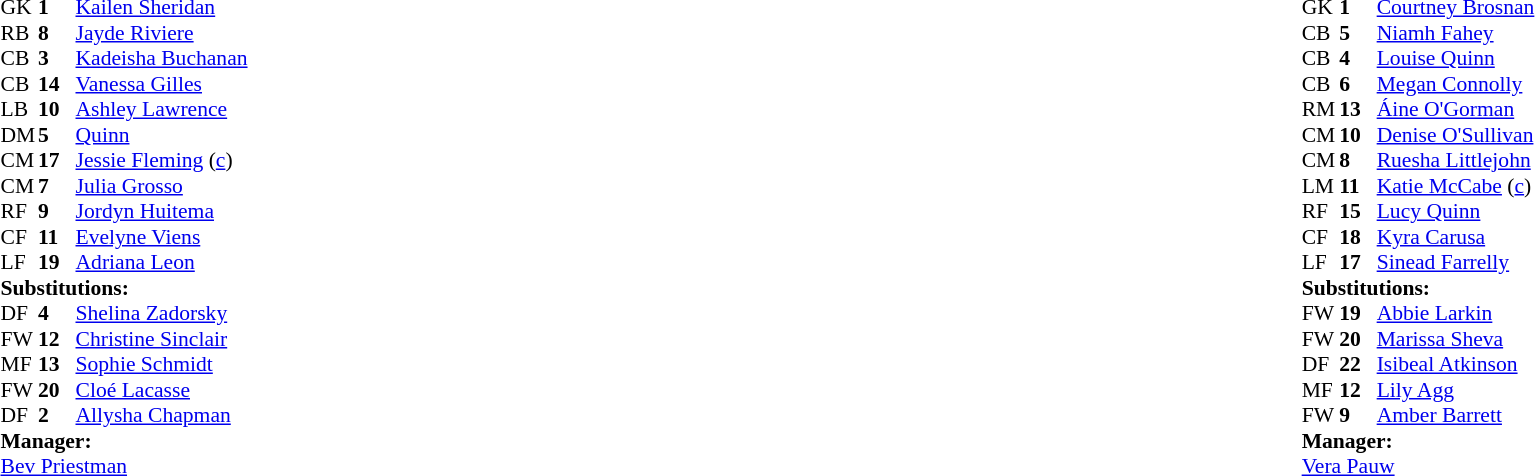<table width="100%">
<tr>
<td valign="top" width="40%"><br><table style="font-size:90%" cellspacing="0" cellpadding="0">
<tr>
<th width=25></th>
<th width=25></th>
</tr>
<tr>
<td>GK</td>
<td><strong>1</strong></td>
<td><a href='#'>Kailen Sheridan</a></td>
</tr>
<tr>
<td>RB</td>
<td><strong>8</strong></td>
<td><a href='#'>Jayde Riviere</a></td>
<td></td>
<td></td>
</tr>
<tr>
<td>CB</td>
<td><strong>3</strong></td>
<td><a href='#'>Kadeisha Buchanan</a></td>
<td></td>
<td></td>
</tr>
<tr>
<td>CB</td>
<td><strong>14</strong></td>
<td><a href='#'>Vanessa Gilles</a></td>
<td></td>
</tr>
<tr>
<td>LB</td>
<td><strong>10</strong></td>
<td><a href='#'>Ashley Lawrence</a></td>
</tr>
<tr>
<td>DM</td>
<td><strong>5</strong></td>
<td><a href='#'>Quinn</a></td>
</tr>
<tr>
<td>CM</td>
<td><strong>17</strong></td>
<td><a href='#'>Jessie Fleming</a> (<a href='#'>c</a>)</td>
</tr>
<tr>
<td>CM</td>
<td><strong>7</strong></td>
<td><a href='#'>Julia Grosso</a></td>
<td></td>
<td></td>
</tr>
<tr>
<td>RF</td>
<td><strong>9</strong></td>
<td><a href='#'>Jordyn Huitema</a></td>
</tr>
<tr>
<td>CF</td>
<td><strong>11</strong></td>
<td><a href='#'>Evelyne Viens</a></td>
<td></td>
<td></td>
</tr>
<tr>
<td>LF</td>
<td><strong>19</strong></td>
<td><a href='#'>Adriana Leon</a></td>
<td></td>
<td></td>
</tr>
<tr>
<td colspan=3><strong>Substitutions:</strong></td>
</tr>
<tr>
<td>DF</td>
<td><strong>4</strong></td>
<td><a href='#'>Shelina Zadorsky</a></td>
<td></td>
<td></td>
</tr>
<tr>
<td>FW</td>
<td><strong>12</strong></td>
<td><a href='#'>Christine Sinclair</a></td>
<td></td>
<td></td>
</tr>
<tr>
<td>MF</td>
<td><strong>13</strong></td>
<td><a href='#'>Sophie Schmidt</a></td>
<td></td>
<td></td>
</tr>
<tr>
<td>FW</td>
<td><strong>20</strong></td>
<td><a href='#'>Cloé Lacasse</a></td>
<td></td>
<td></td>
</tr>
<tr>
<td>DF</td>
<td><strong>2</strong></td>
<td><a href='#'>Allysha Chapman</a></td>
<td></td>
<td></td>
</tr>
<tr>
<td colspan=3><strong>Manager:</strong></td>
</tr>
<tr>
<td colspan=3> <a href='#'>Bev Priestman</a></td>
</tr>
</table>
</td>
<td valign="top"></td>
<td valign="top" width="50%"><br><table style="font-size:90%; margin:auto" cellspacing="0" cellpadding="0">
<tr>
<th width=25></th>
<th width=25></th>
</tr>
<tr>
<td>GK</td>
<td><strong>1</strong></td>
<td><a href='#'>Courtney Brosnan</a></td>
</tr>
<tr>
<td>CB</td>
<td><strong>5</strong></td>
<td><a href='#'>Niamh Fahey</a></td>
</tr>
<tr>
<td>CB</td>
<td><strong>4</strong></td>
<td><a href='#'>Louise Quinn</a></td>
</tr>
<tr>
<td>CB</td>
<td><strong>6</strong></td>
<td><a href='#'>Megan Connolly</a></td>
</tr>
<tr>
<td>RM</td>
<td><strong>13</strong></td>
<td><a href='#'>Áine O'Gorman</a></td>
<td></td>
<td></td>
</tr>
<tr>
<td>CM</td>
<td><strong>10</strong></td>
<td><a href='#'>Denise O'Sullivan</a></td>
</tr>
<tr>
<td>CM</td>
<td><strong>8</strong></td>
<td><a href='#'>Ruesha Littlejohn</a></td>
<td></td>
<td></td>
</tr>
<tr>
<td>LM</td>
<td><strong>11</strong></td>
<td><a href='#'>Katie McCabe</a> (<a href='#'>c</a>)</td>
<td></td>
</tr>
<tr>
<td>RF</td>
<td><strong>15</strong></td>
<td><a href='#'>Lucy Quinn</a></td>
<td></td>
<td></td>
</tr>
<tr>
<td>CF</td>
<td><strong>18</strong></td>
<td><a href='#'>Kyra Carusa</a></td>
<td></td>
<td></td>
</tr>
<tr>
<td>LF</td>
<td><strong>17</strong></td>
<td><a href='#'>Sinead Farrelly</a></td>
<td></td>
<td></td>
</tr>
<tr>
<td colspan=3><strong>Substitutions:</strong></td>
</tr>
<tr>
<td>FW</td>
<td><strong>19</strong></td>
<td><a href='#'>Abbie Larkin</a></td>
<td></td>
<td></td>
</tr>
<tr>
<td>FW</td>
<td><strong>20</strong></td>
<td><a href='#'>Marissa Sheva</a></td>
<td></td>
<td></td>
</tr>
<tr>
<td>DF</td>
<td><strong>22</strong></td>
<td><a href='#'>Isibeal Atkinson</a></td>
<td></td>
<td></td>
</tr>
<tr>
<td>MF</td>
<td><strong>12</strong></td>
<td><a href='#'>Lily Agg</a></td>
<td></td>
<td></td>
</tr>
<tr>
<td>FW</td>
<td><strong>9</strong></td>
<td><a href='#'>Amber Barrett</a></td>
<td></td>
<td></td>
</tr>
<tr>
<td colspan=3><strong>Manager:</strong></td>
</tr>
<tr>
<td colspan=3> <a href='#'>Vera Pauw</a></td>
</tr>
</table>
</td>
</tr>
</table>
